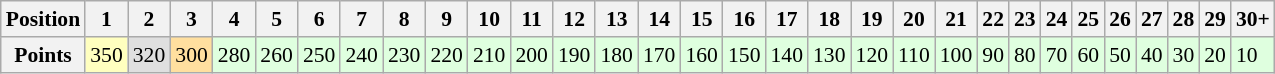<table class="wikitable" style="font-size: 90%;">
<tr>
<th>Position</th>
<th>1</th>
<th>2</th>
<th>3</th>
<th>4</th>
<th>5</th>
<th>6</th>
<th>7</th>
<th>8</th>
<th>9</th>
<th>10</th>
<th>11</th>
<th>12</th>
<th>13</th>
<th>14</th>
<th>15</th>
<th>16</th>
<th>17</th>
<th>18</th>
<th>19</th>
<th>20</th>
<th>21</th>
<th>22</th>
<th>23</th>
<th>24</th>
<th>25</th>
<th>26</th>
<th>27</th>
<th>28</th>
<th>29</th>
<th>30+</th>
</tr>
<tr>
<th>Points</th>
<td style="background:#ffffbf;">350</td>
<td style="background:#dfdfdf;">320</td>
<td style="background:#ffdf9f;">300</td>
<td style="background:#dfffdf;">280</td>
<td style="background:#dfffdf;">260</td>
<td style="background:#dfffdf;">250</td>
<td style="background:#dfffdf;">240</td>
<td style="background:#dfffdf;">230</td>
<td style="background:#dfffdf;">220</td>
<td style="background:#dfffdf;">210</td>
<td style="background:#dfffdf;">200</td>
<td style="background:#dfffdf;">190</td>
<td style="background:#dfffdf;">180</td>
<td style="background:#dfffdf;">170</td>
<td style="background:#dfffdf;">160</td>
<td style="background:#dfffdf;">150</td>
<td style="background:#dfffdf;">140</td>
<td style="background:#dfffdf;">130</td>
<td style="background:#dfffdf;">120</td>
<td style="background:#dfffdf;">110</td>
<td style="background:#dfffdf;">100</td>
<td style="background:#dfffdf;">90</td>
<td style="background:#dfffdf;">80</td>
<td style="background:#dfffdf;">70</td>
<td style="background:#dfffdf;">60</td>
<td style="background:#dfffdf;">50</td>
<td style="background:#dfffdf;">40</td>
<td style="background:#dfffdf;">30</td>
<td style="background:#dfffdf;">20</td>
<td style="background:#dfffdf;">10</td>
</tr>
</table>
